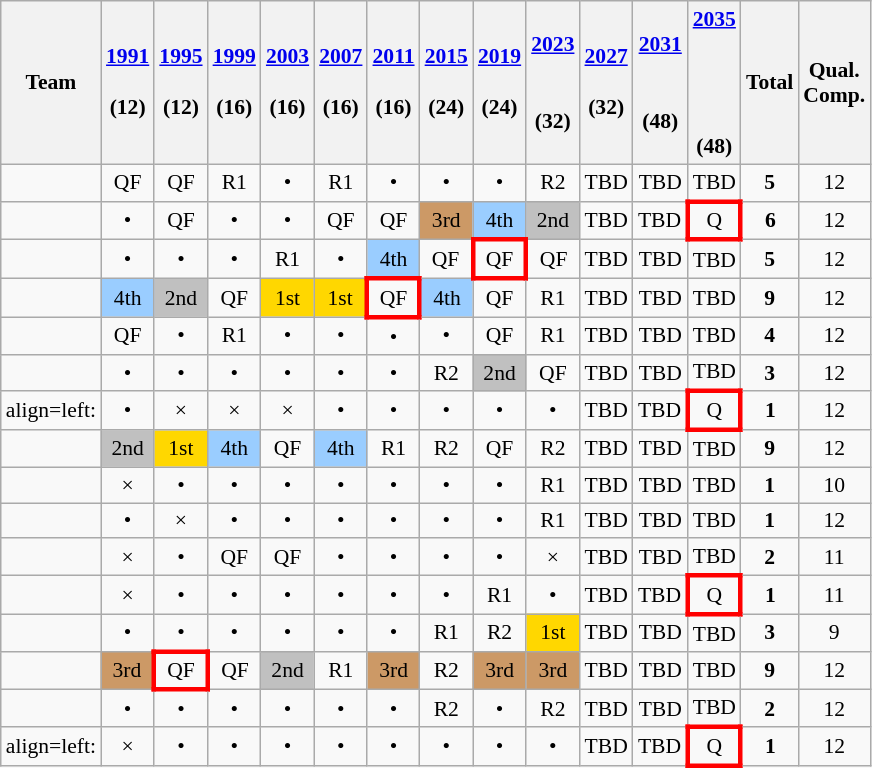<table class="wikitable" style="text-align:center; font-size:90%;">
<tr>
<th>Team</th>
<th><a href='#'>1991</a><br><br>(12)</th>
<th><a href='#'>1995</a><br><br>(12)</th>
<th><a href='#'>1999</a><br><br>(16)</th>
<th><a href='#'>2003</a><br><br>(16)</th>
<th><a href='#'>2007</a><br><br>(16)</th>
<th><a href='#'>2011</a><br><br>(16)</th>
<th><a href='#'>2015</a><br><br>(24)</th>
<th><a href='#'>2019</a><br><br>(24)</th>
<th><a href='#'>2023</a><br><br><br>(32)</th>
<th><a href='#'>2027</a><br><br>(32)</th>
<th><a href='#'>2031</a><br> <br><br> (48)</th>
<th><a href='#'>2035</a><br> <br><br><br><br> (48)</th>
<th>Total</th>
<th>Qual.<br>Comp.</th>
</tr>
<tr>
<td align=left></td>
<td>QF<br></td>
<td>QF<br></td>
<td>R1<br></td>
<td>•</td>
<td>R1<br></td>
<td>•</td>
<td>•</td>
<td>•</td>
<td>R2<br></td>
<td>TBD</td>
<td>TBD</td>
<td>TBD</td>
<td><strong>5</strong></td>
<td>12</td>
</tr>
<tr>
<td align=left></td>
<td>•</td>
<td>QF<br></td>
<td>•</td>
<td>•</td>
<td>QF<br></td>
<td>QF<br></td>
<td bgcolor=#cc9966>3rd</td>
<td bgcolor=#9acdff>4th</td>
<td bgcolor=silver>2nd</td>
<td>TBD</td>
<td>TBD</td>
<td style="border:3px solid red">Q</td>
<td><strong>6</strong></td>
<td>12</td>
</tr>
<tr>
<td align=left></td>
<td>•</td>
<td>•</td>
<td>•</td>
<td>R1<br></td>
<td>•</td>
<td bgcolor=#9acdff>4th</td>
<td>QF<br></td>
<td style="border:3px solid red">QF<br></td>
<td>QF<br></td>
<td>TBD</td>
<td>TBD</td>
<td>TBD</td>
<td><strong>5</strong></td>
<td>12</td>
</tr>
<tr>
<td align=left></td>
<td bgcolor=#9acdff>4th</td>
<td bgcolor=silver>2nd</td>
<td>QF<br></td>
<td bgcolor="gold">1st</td>
<td bgcolor="gold">1st</td>
<td style="border:3px solid red">QF<br></td>
<td bgcolor=#9acdff>4th</td>
<td>QF<br></td>
<td>R1<br></td>
<td>TBD</td>
<td>TBD</td>
<td>TBD</td>
<td><strong>9</strong></td>
<td>12</td>
</tr>
<tr>
<td align=left></td>
<td>QF<br></td>
<td>•</td>
<td>R1<br></td>
<td>•</td>
<td>•</td>
<td>•</td>
<td>•</td>
<td>QF<br></td>
<td>R1<br></td>
<td>TBD</td>
<td>TBD</td>
<td>TBD</td>
<td><strong>4</strong></td>
<td>12</td>
</tr>
<tr>
<td align=left></td>
<td>•</td>
<td>•</td>
<td>•</td>
<td>•</td>
<td>•</td>
<td>•</td>
<td>R2<br></td>
<td bgcolor=silver>2nd</td>
<td>QF<br></td>
<td>TBD</td>
<td>TBD</td>
<td>TBD</td>
<td><strong>3</strong></td>
<td>12</td>
</tr>
<tr>
<td>align=left:</td>
<td>•</td>
<td>×</td>
<td>×</td>
<td>×</td>
<td>•</td>
<td>•</td>
<td>•</td>
<td>•</td>
<td>•</td>
<td>TBD</td>
<td>TBD</td>
<td style="border:3px solid red">Q</td>
<td><strong>1</strong></td>
<td>12</td>
</tr>
<tr>
<td align=left></td>
<td bgcolor=silver>2nd</td>
<td bgcolor=gold>1st</td>
<td bgcolor=#9acdff>4th</td>
<td>QF<br></td>
<td bgcolor=#9acdff>4th</td>
<td>R1<br></td>
<td>R2<br></td>
<td>QF<br></td>
<td>R2<br></td>
<td>TBD</td>
<td>TBD</td>
<td>TBD</td>
<td><strong>9</strong></td>
<td>12</td>
</tr>
<tr>
<td align=left></td>
<td>×</td>
<td>•</td>
<td>•</td>
<td>•</td>
<td>•</td>
<td>•</td>
<td>•</td>
<td>•</td>
<td>R1<br></td>
<td>TBD</td>
<td>TBD</td>
<td>TBD</td>
<td><strong>1</strong></td>
<td>10</td>
</tr>
<tr>
<td align=left></td>
<td>•</td>
<td>×</td>
<td>•</td>
<td>•</td>
<td>•</td>
<td>•</td>
<td>•</td>
<td>•</td>
<td>R1<br></td>
<td>TBD</td>
<td>TBD</td>
<td>TBD</td>
<td><strong>1</strong></td>
<td>12</td>
</tr>
<tr>
<td align=left></td>
<td>×</td>
<td>•</td>
<td>QF<br></td>
<td>QF<br></td>
<td>•</td>
<td>•</td>
<td>•</td>
<td>•</td>
<td>×</td>
<td>TBD</td>
<td>TBD</td>
<td>TBD</td>
<td><strong>2</strong></td>
<td>11</td>
</tr>
<tr>
<td align=left></td>
<td>×</td>
<td>•</td>
<td>•</td>
<td>•</td>
<td>•</td>
<td>•</td>
<td>•</td>
<td>R1<br></td>
<td>•</td>
<td>TBD</td>
<td>TBD</td>
<td style="border:3px solid red">Q</td>
<td><strong>1</strong></td>
<td>11</td>
</tr>
<tr>
<td align=left></td>
<td>•</td>
<td>•</td>
<td>•</td>
<td>•</td>
<td>•</td>
<td>•</td>
<td>R1<br></td>
<td>R2<br></td>
<td bgcolor="gold">1st</td>
<td>TBD</td>
<td>TBD</td>
<td>TBD</td>
<td><strong>3</strong></td>
<td>9</td>
</tr>
<tr>
<td align=left></td>
<td bgcolor=#cc9966>3rd</td>
<td style="border:3px solid red">QF<br></td>
<td>QF<br></td>
<td bgcolor=silver>2nd</td>
<td>R1<br></td>
<td bgcolor=#cc9966>3rd</td>
<td>R2<br></td>
<td bgcolor=#cc9966>3rd</td>
<td bgcolor=#cc9966>3rd</td>
<td>TBD</td>
<td>TBD</td>
<td>TBD</td>
<td><strong>9</strong></td>
<td>12</td>
</tr>
<tr>
<td align=left></td>
<td>•</td>
<td>•</td>
<td>•</td>
<td>•</td>
<td>•</td>
<td>•</td>
<td>R2<br></td>
<td>•</td>
<td>R2<br></td>
<td>TBD</td>
<td>TBD</td>
<td>TBD</td>
<td><strong>2</strong></td>
<td>12</td>
</tr>
<tr>
<td>align=left:</td>
<td>×</td>
<td>•</td>
<td>•</td>
<td>•</td>
<td>•</td>
<td>•</td>
<td>•</td>
<td>•</td>
<td>•</td>
<td>TBD</td>
<td>TBD</td>
<td style="border:3px solid red">Q</td>
<td><strong>1</strong></td>
<td>12</td>
</tr>
</table>
